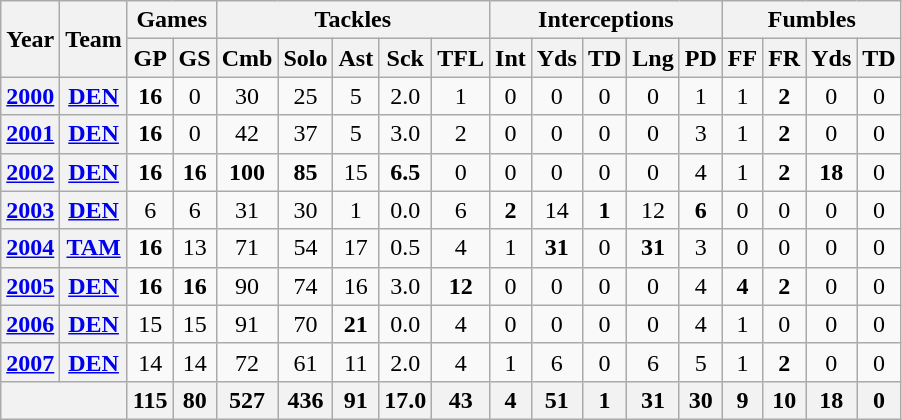<table class="wikitable" style="text-align:center">
<tr>
<th rowspan="2">Year</th>
<th rowspan="2">Team</th>
<th colspan="2">Games</th>
<th colspan="5">Tackles</th>
<th colspan="5">Interceptions</th>
<th colspan="4">Fumbles</th>
</tr>
<tr>
<th>GP</th>
<th>GS</th>
<th>Cmb</th>
<th>Solo</th>
<th>Ast</th>
<th>Sck</th>
<th>TFL</th>
<th>Int</th>
<th>Yds</th>
<th>TD</th>
<th>Lng</th>
<th>PD</th>
<th>FF</th>
<th>FR</th>
<th>Yds</th>
<th>TD</th>
</tr>
<tr>
<th><a href='#'>2000</a></th>
<th><a href='#'>DEN</a></th>
<td><strong>16</strong></td>
<td>0</td>
<td>30</td>
<td>25</td>
<td>5</td>
<td>2.0</td>
<td>1</td>
<td>0</td>
<td>0</td>
<td>0</td>
<td>0</td>
<td>1</td>
<td>1</td>
<td><strong>2</strong></td>
<td>0</td>
<td>0</td>
</tr>
<tr>
<th><a href='#'>2001</a></th>
<th><a href='#'>DEN</a></th>
<td><strong>16</strong></td>
<td>0</td>
<td>42</td>
<td>37</td>
<td>5</td>
<td>3.0</td>
<td>2</td>
<td>0</td>
<td>0</td>
<td>0</td>
<td>0</td>
<td>3</td>
<td>1</td>
<td><strong>2</strong></td>
<td>0</td>
<td>0</td>
</tr>
<tr>
<th><a href='#'>2002</a></th>
<th><a href='#'>DEN</a></th>
<td><strong>16</strong></td>
<td><strong>16</strong></td>
<td><strong>100</strong></td>
<td><strong>85</strong></td>
<td>15</td>
<td><strong>6.5</strong></td>
<td>0</td>
<td>0</td>
<td>0</td>
<td>0</td>
<td>0</td>
<td>4</td>
<td>1</td>
<td><strong>2</strong></td>
<td><strong>18</strong></td>
<td>0</td>
</tr>
<tr>
<th><a href='#'>2003</a></th>
<th><a href='#'>DEN</a></th>
<td>6</td>
<td>6</td>
<td>31</td>
<td>30</td>
<td>1</td>
<td>0.0</td>
<td>6</td>
<td><strong>2</strong></td>
<td>14</td>
<td><strong>1</strong></td>
<td>12</td>
<td><strong>6</strong></td>
<td>0</td>
<td>0</td>
<td>0</td>
<td>0</td>
</tr>
<tr>
<th><a href='#'>2004</a></th>
<th><a href='#'>TAM</a></th>
<td><strong>16</strong></td>
<td>13</td>
<td>71</td>
<td>54</td>
<td>17</td>
<td>0.5</td>
<td>4</td>
<td>1</td>
<td><strong>31</strong></td>
<td>0</td>
<td><strong>31</strong></td>
<td>3</td>
<td>0</td>
<td>0</td>
<td>0</td>
<td>0</td>
</tr>
<tr>
<th><a href='#'>2005</a></th>
<th><a href='#'>DEN</a></th>
<td><strong>16</strong></td>
<td><strong>16</strong></td>
<td>90</td>
<td>74</td>
<td>16</td>
<td>3.0</td>
<td><strong>12</strong></td>
<td>0</td>
<td>0</td>
<td>0</td>
<td>0</td>
<td>4</td>
<td><strong>4</strong></td>
<td><strong>2</strong></td>
<td>0</td>
<td>0</td>
</tr>
<tr>
<th><a href='#'>2006</a></th>
<th><a href='#'>DEN</a></th>
<td>15</td>
<td>15</td>
<td>91</td>
<td>70</td>
<td><strong>21</strong></td>
<td>0.0</td>
<td>4</td>
<td>0</td>
<td>0</td>
<td>0</td>
<td>0</td>
<td>4</td>
<td>1</td>
<td>0</td>
<td>0</td>
<td>0</td>
</tr>
<tr>
<th><a href='#'>2007</a></th>
<th><a href='#'>DEN</a></th>
<td>14</td>
<td>14</td>
<td>72</td>
<td>61</td>
<td>11</td>
<td>2.0</td>
<td>4</td>
<td>1</td>
<td>6</td>
<td>0</td>
<td>6</td>
<td>5</td>
<td>1</td>
<td><strong>2</strong></td>
<td>0</td>
<td>0</td>
</tr>
<tr>
<th colspan="2"></th>
<th>115</th>
<th>80</th>
<th>527</th>
<th>436</th>
<th>91</th>
<th>17.0</th>
<th>43</th>
<th>4</th>
<th>51</th>
<th>1</th>
<th>31</th>
<th>30</th>
<th>9</th>
<th>10</th>
<th>18</th>
<th>0</th>
</tr>
</table>
